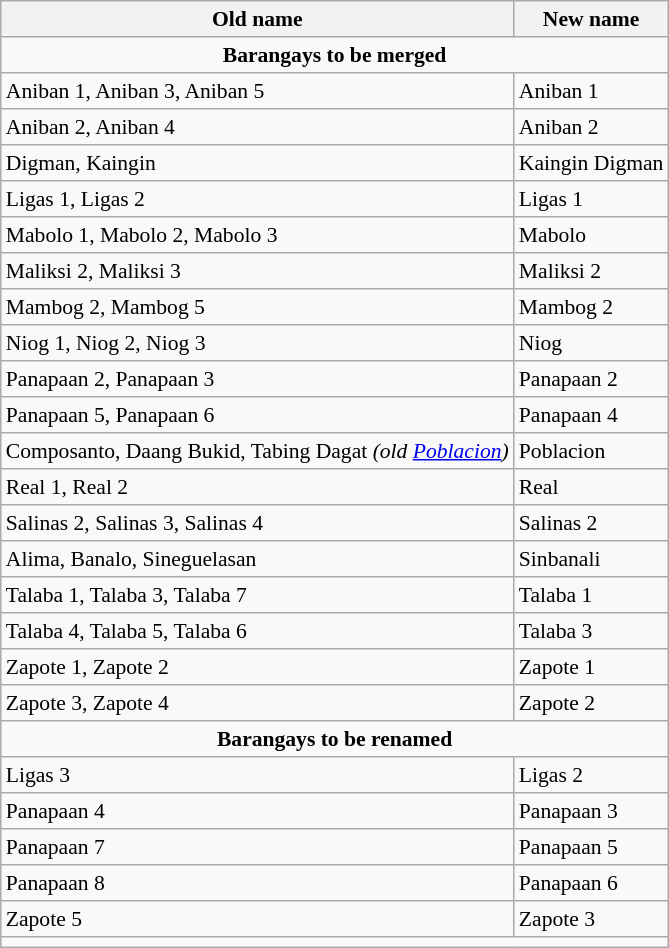<table class="wikitable" style="line-height:1.20em; font-size:90%;">
<tr>
<th>Old name</th>
<th>New name</th>
</tr>
<tr>
<td colspan=2 style="text-align:center;"><strong>Barangays to be merged</strong></td>
</tr>
<tr>
<td>Aniban 1, Aniban 3, Aniban 5</td>
<td>Aniban 1</td>
</tr>
<tr>
<td>Aniban 2, Aniban 4</td>
<td>Aniban 2</td>
</tr>
<tr>
<td>Digman, Kaingin</td>
<td>Kaingin Digman</td>
</tr>
<tr>
<td>Ligas 1, Ligas 2</td>
<td>Ligas 1</td>
</tr>
<tr>
<td>Mabolo 1, Mabolo 2, Mabolo 3</td>
<td>Mabolo</td>
</tr>
<tr>
<td>Maliksi 2, Maliksi 3</td>
<td>Maliksi 2</td>
</tr>
<tr>
<td>Mambog 2, Mambog 5</td>
<td>Mambog 2</td>
</tr>
<tr>
<td>Niog 1, Niog 2, Niog 3</td>
<td>Niog</td>
</tr>
<tr>
<td>Panapaan 2, Panapaan 3</td>
<td>Panapaan 2</td>
</tr>
<tr>
<td>Panapaan 5, Panapaan 6</td>
<td>Panapaan 4</td>
</tr>
<tr>
<td>Composanto, Daang Bukid, Tabing Dagat <em>(old <a href='#'>Poblacion</a>)</em></td>
<td>Poblacion</td>
</tr>
<tr>
<td>Real 1, Real 2</td>
<td>Real</td>
</tr>
<tr>
<td>Salinas 2, Salinas 3, Salinas 4</td>
<td>Salinas 2</td>
</tr>
<tr>
<td>Alima, Banalo, Sineguelasan</td>
<td>Sinbanali</td>
</tr>
<tr>
<td>Talaba 1, Talaba 3, Talaba 7</td>
<td>Talaba 1</td>
</tr>
<tr>
<td>Talaba 4, Talaba 5, Talaba 6</td>
<td>Talaba 3</td>
</tr>
<tr>
<td>Zapote 1, Zapote 2</td>
<td>Zapote 1</td>
</tr>
<tr>
<td>Zapote 3, Zapote 4</td>
<td>Zapote 2</td>
</tr>
<tr>
<td colspan=2 style="text-align:center;"><strong>Barangays to be renamed</strong></td>
</tr>
<tr>
<td>Ligas 3</td>
<td>Ligas 2</td>
</tr>
<tr>
<td>Panapaan 4</td>
<td>Panapaan 3</td>
</tr>
<tr>
<td>Panapaan 7</td>
<td>Panapaan 5</td>
</tr>
<tr>
<td>Panapaan 8</td>
<td>Panapaan 6</td>
</tr>
<tr>
<td>Zapote 5</td>
<td>Zapote 3</td>
</tr>
<tr>
<td colspan=2></td>
</tr>
</table>
